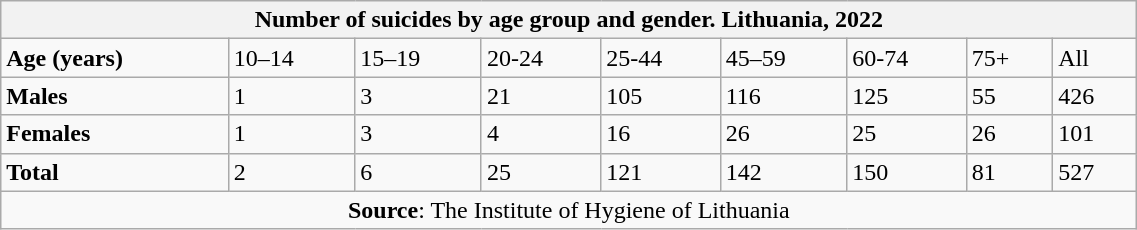<table class="wikitable"  style="width: 60%;">
<tr>
<th colspan="9">Number of suicides by age group and gender. Lithuania, 2022</th>
</tr>
<tr>
<td><strong>Age (years)</strong></td>
<td>10–14</td>
<td>15–19</td>
<td>20-24</td>
<td>25-44</td>
<td>45–59</td>
<td>60-74</td>
<td>75+</td>
<td>All</td>
</tr>
<tr>
<td><strong>Males</strong></td>
<td>1</td>
<td>3</td>
<td>21</td>
<td>105</td>
<td>116</td>
<td>125</td>
<td>55</td>
<td>426</td>
</tr>
<tr>
<td><strong>Females</strong></td>
<td>1</td>
<td>3</td>
<td>4</td>
<td>16</td>
<td>26</td>
<td>25</td>
<td>26</td>
<td>101</td>
</tr>
<tr>
<td><strong>Total</strong></td>
<td>2</td>
<td>6</td>
<td>25</td>
<td>121</td>
<td>142</td>
<td>150</td>
<td>81</td>
<td>527</td>
</tr>
<tr>
<td colspan="9" style="text-align:center;"><strong>Source</strong>: The Institute of Hygiene of Lithuania</td>
</tr>
</table>
